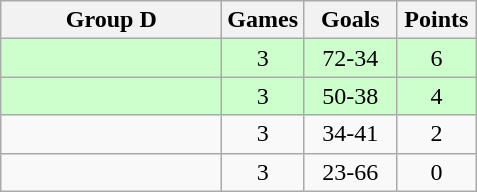<table class="wikitable" style="text-align:center;">
<tr>
<th width="140px">Group D</th>
<th width="45px">Games</th>
<th width="55px">Goals</th>
<th width="45px">Points</th>
</tr>
<tr bgcolor="#ccffcc">
<td align="left"></td>
<td>3</td>
<td>72-34</td>
<td>6</td>
</tr>
<tr bgcolor="#ccffcc">
<td align="left"></td>
<td>3</td>
<td>50-38</td>
<td>4</td>
</tr>
<tr>
<td align="left"></td>
<td>3</td>
<td>34-41</td>
<td>2</td>
</tr>
<tr>
<td align="left"></td>
<td>3</td>
<td>23-66</td>
<td>0</td>
</tr>
</table>
